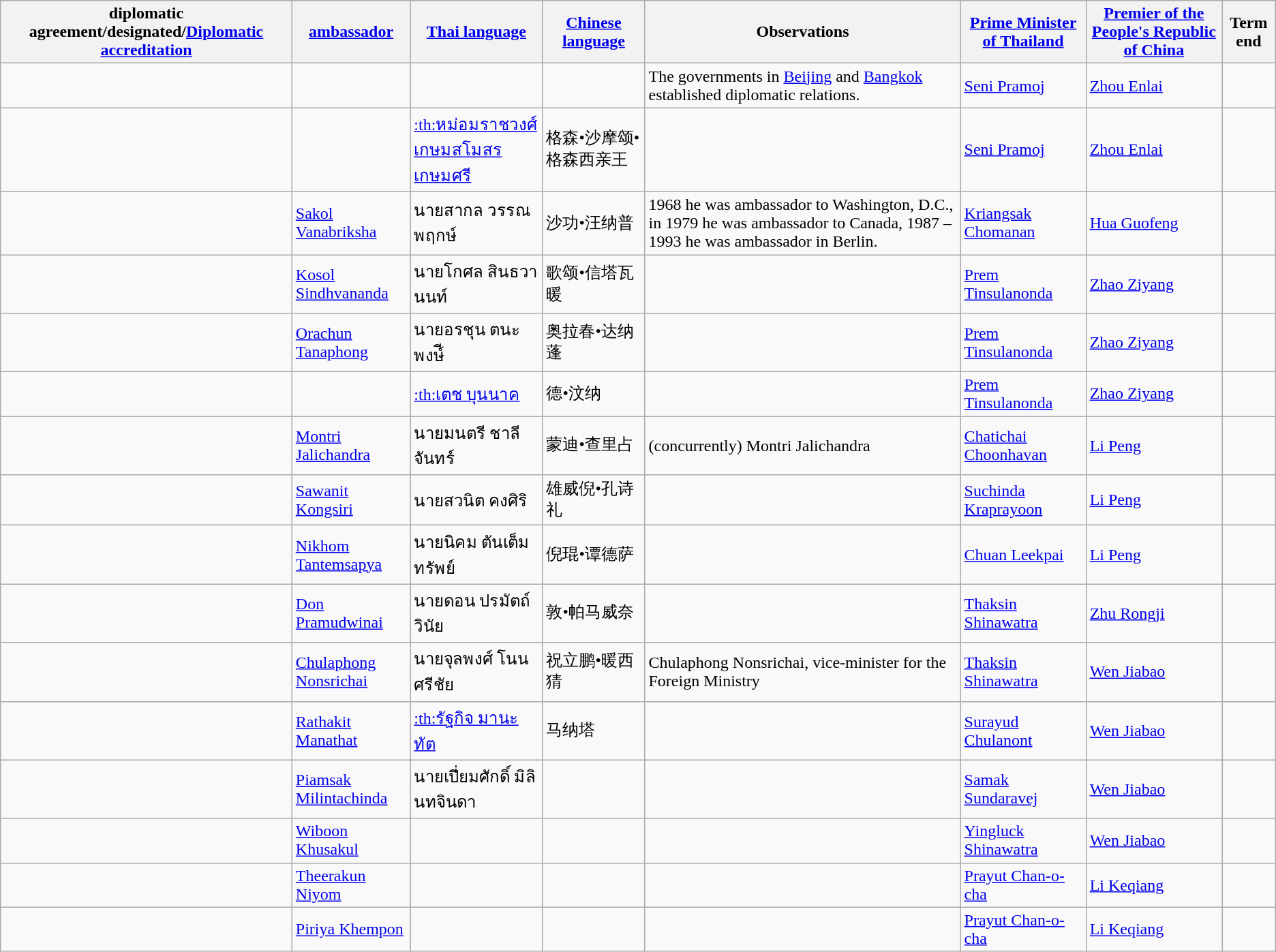<table class="wikitable sortable">
<tr>
<th>diplomatic agreement/designated/<a href='#'>Diplomatic accreditation</a></th>
<th><a href='#'>ambassador</a></th>
<th><a href='#'>Thai language</a></th>
<th><a href='#'>Chinese language</a></th>
<th>Observations</th>
<th><a href='#'>Prime Minister of Thailand</a></th>
<th><a href='#'>Premier of the People's Republic of China</a></th>
<th>Term end</th>
</tr>
<tr>
<td></td>
<td></td>
<td></td>
<td></td>
<td>The governments in <a href='#'>Beijing</a> and <a href='#'>Bangkok</a> established diplomatic relations.</td>
<td><a href='#'>Seni Pramoj</a></td>
<td><a href='#'>Zhou Enlai</a></td>
<td></td>
</tr>
<tr>
<td></td>
<td></td>
<td><a href='#'>:th:หม่อมราชวงศ์เกษมสโมสร เกษมศรี</a></td>
<td>格森•沙摩颂•格森西亲王</td>
<td></td>
<td><a href='#'>Seni Pramoj</a></td>
<td><a href='#'>Zhou Enlai</a></td>
<td></td>
</tr>
<tr>
<td></td>
<td><a href='#'>Sakol Vanabriksha</a></td>
<td>นายสากล วรรณพฤกษ์</td>
<td>沙功•汪纳普</td>
<td>1968 he was ambassador to Washington, D.C., in 1979 he was ambassador to Canada, 1987 – 1993 he was ambassador in Berlin.</td>
<td><a href='#'>Kriangsak Chomanan</a></td>
<td><a href='#'>Hua Guofeng</a></td>
<td></td>
</tr>
<tr>
<td></td>
<td><a href='#'>Kosol Sindhvananda</a></td>
<td>นายโกศล สินธวานนท์</td>
<td>歌颂•信塔瓦暖</td>
<td></td>
<td><a href='#'>Prem Tinsulanonda</a></td>
<td><a href='#'>Zhao Ziyang</a></td>
<td></td>
</tr>
<tr>
<td></td>
<td><a href='#'>Orachun Tanaphong</a></td>
<td>นายอรชุน ตนะพงษ์ี</td>
<td>奥拉春•达纳蓬</td>
<td></td>
<td><a href='#'>Prem Tinsulanonda</a></td>
<td><a href='#'>Zhao Ziyang</a></td>
<td></td>
</tr>
<tr>
<td></td>
<td></td>
<td><a href='#'>:th:เตช บุนนาค</a></td>
<td>德•汶纳</td>
<td></td>
<td><a href='#'>Prem Tinsulanonda</a></td>
<td><a href='#'>Zhao Ziyang</a></td>
<td></td>
</tr>
<tr>
<td></td>
<td><a href='#'>Montri Jalichandra</a></td>
<td>นายมนตรี ชาลีจันทร์</td>
<td>蒙迪•查里占</td>
<td>(concurrently) Montri Jalichandra</td>
<td><a href='#'>Chatichai Choonhavan</a></td>
<td><a href='#'>Li Peng</a></td>
<td></td>
</tr>
<tr>
<td></td>
<td><a href='#'>Sawanit Kongsiri</a></td>
<td>นายสวนิต คงศิริ</td>
<td>雄威倪•孔诗礼</td>
<td></td>
<td><a href='#'>Suchinda Kraprayoon</a></td>
<td><a href='#'>Li Peng</a></td>
<td></td>
</tr>
<tr>
<td></td>
<td><a href='#'>Nikhom Tantemsapya</a></td>
<td>นายนิคม ตันเต็มทรัพย์</td>
<td>倪琨•谭德萨</td>
<td></td>
<td><a href='#'>Chuan Leekpai</a></td>
<td><a href='#'>Li Peng</a></td>
<td></td>
</tr>
<tr>
<td></td>
<td><a href='#'>Don Pramudwinai</a></td>
<td>นายดอน ปรมัตถ์วินัย</td>
<td>敦•帕马威奈</td>
<td></td>
<td><a href='#'>Thaksin Shinawatra</a></td>
<td><a href='#'>Zhu Rongji</a></td>
<td></td>
</tr>
<tr>
<td></td>
<td><a href='#'>Chulaphong Nonsrichai</a></td>
<td>นายจุลพงศ์ โนนศรีชัย</td>
<td>祝立鹏•暖西猜</td>
<td>Chulaphong Nonsrichai, vice-minister for the Foreign Ministry</td>
<td><a href='#'>Thaksin Shinawatra</a></td>
<td><a href='#'>Wen Jiabao</a></td>
<td></td>
</tr>
<tr>
<td></td>
<td><a href='#'>Rathakit Manathat</a></td>
<td><a href='#'>:th:รัฐกิจ มานะทัต</a></td>
<td>马纳塔</td>
<td></td>
<td><a href='#'>Surayud Chulanont</a></td>
<td><a href='#'>Wen Jiabao</a></td>
<td></td>
</tr>
<tr>
<td></td>
<td><a href='#'>Piamsak Milintachinda</a></td>
<td>นายเปี่ยมศักดิ์ มิลินทจินดา</td>
<td></td>
<td></td>
<td><a href='#'>Samak Sundaravej</a></td>
<td><a href='#'>Wen Jiabao</a></td>
<td></td>
</tr>
<tr>
<td></td>
<td><a href='#'>Wiboon Khusakul</a></td>
<td></td>
<td></td>
<td></td>
<td><a href='#'>Yingluck Shinawatra</a></td>
<td><a href='#'>Wen Jiabao</a></td>
<td></td>
</tr>
<tr>
<td></td>
<td><a href='#'>Theerakun Niyom</a></td>
<td></td>
<td></td>
<td></td>
<td><a href='#'>Prayut Chan-o-cha</a></td>
<td><a href='#'>Li Keqiang</a></td>
<td></td>
</tr>
<tr>
<td></td>
<td><a href='#'>Piriya Khempon</a></td>
<td></td>
<td></td>
<td></td>
<td><a href='#'>Prayut Chan-o-cha</a></td>
<td><a href='#'>Li Keqiang</a></td>
<td></td>
</tr>
</table>
